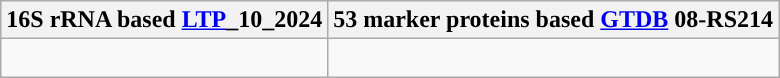<table class="wikitable">
<tr>
<th colspan=1>16S rRNA based <a href='#'>LTP</a>_10_2024</th>
<th colspan=1>53 marker proteins based <a href='#'>GTDB</a> 08-RS214</th>
</tr>
<tr>
<td style="vertical-align:top"><br></td>
<td><br></td>
</tr>
</table>
